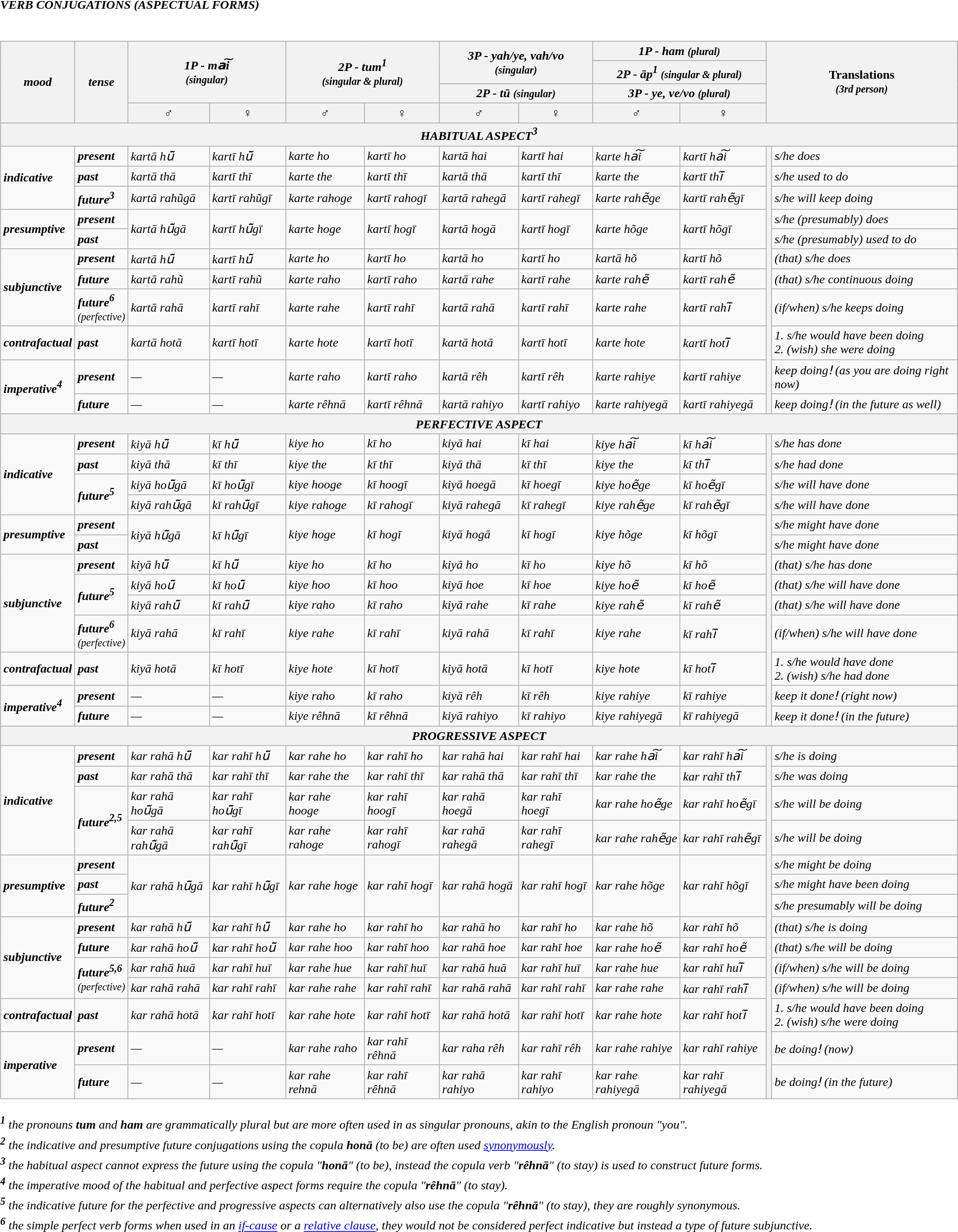<table>
<tr>
<td><strong><em>VERB CONJUGATIONS (ASPECTUAL FORMS)</em></strong></td>
</tr>
<tr>
<td><br><table class="wikitable">
<tr>
<th rowspan="4"><em>mood</em></th>
<th rowspan="4"><em>tense</em></th>
<th colspan="2" rowspan="3"><em>1P - ma͠i</em><br><em><small>(singular)</small></em></th>
<th colspan="2" rowspan="3"><em>2P - tum<sup>1</sup></em><br><em><small>(singular & plural)</small></em></th>
<th colspan="2" rowspan="2"><em>3P - yah/ye, vah/vo</em><br><em><small>(singular)</small></em></th>
<th colspan="2"><em>1P - ham <small>(plural)</small></em></th>
<th colspan="2" rowspan="4">Translations<br><em><small>(3rd person)</small></em></th>
</tr>
<tr>
<th colspan="2"><em>2P - āp<sup>1</sup> <small>(singular & plural)</small></em></th>
</tr>
<tr>
<th colspan="2"><em>2P - tū <small>(singular)</small></em></th>
<th colspan="2"><em>3P - ye, ve/vo <small>(plural)</small></em></th>
</tr>
<tr>
<th><em>♂</em></th>
<th><em>♀</em></th>
<th><em>♂</em></th>
<th><em>♀</em></th>
<th><em>♂</em></th>
<th><em>♀</em></th>
<th><em>♂</em></th>
<th><em>♀</em></th>
</tr>
<tr>
<th colspan="12"><strong><em>HABITUAL ASPECT<sup>3</sup></em></strong></th>
</tr>
<tr>
<td rowspan="3"><strong><em>indicative</em></strong></td>
<td><strong><em>present</em></strong></td>
<td><em>kartā hū̃</em></td>
<td><em>kartī hū̃</em></td>
<td><em>karte ho</em></td>
<td><em>kartī ho</em></td>
<td><em>kartā hai</em></td>
<td><em>kartī hai</em></td>
<td><em>karte ha͠i</em></td>
<td><em>kartī ha͠i</em></td>
<th rowspan="11"></th>
<td><em>s/he does</em></td>
</tr>
<tr>
<td><strong><em>past</em></strong></td>
<td><em>kartā thā</em></td>
<td><em>kartī thī</em></td>
<td><em>karte the</em></td>
<td><em>kartī thī</em></td>
<td><em>kartā thā</em></td>
<td><em>kartī thī</em></td>
<td><em>karte the</em></td>
<td><em>kartī thī̃</em></td>
<td><em>s/he used to do</em></td>
</tr>
<tr>
<td><strong><em>future<sup>3</sup></em></strong></td>
<td><em>kartā rahũgā</em></td>
<td><em>kartī rahũgī</em></td>
<td><em>karte rahoge</em></td>
<td><em>kartī rahogī</em></td>
<td><em>kartā rahegā</em></td>
<td><em>kartī rahegī</em></td>
<td><em>karte rahẽge</em></td>
<td><em>kartī rahẽgī</em></td>
<td><em>s/he will keep doing</em></td>
</tr>
<tr>
<td rowspan="2"><strong><em>presumptive</em></strong></td>
<td><strong><em>present</em></strong></td>
<td rowspan="2"><em>kartā hū̃gā</em></td>
<td rowspan="2"><em>kartī hū̃gī</em></td>
<td rowspan="2"><em>karte hoge</em></td>
<td rowspan="2"><em>kartī hogī</em></td>
<td rowspan="2"><em>kartā hogā</em></td>
<td rowspan="2"><em>kartī hogī</em></td>
<td rowspan="2"><em>karte hõge</em></td>
<td rowspan="2"><em>kartī hõgī</em></td>
<td><em>s/he (presumably) does</em></td>
</tr>
<tr>
<td><strong><em>past</em></strong></td>
<td><em>s/he (presumably) used to do</em></td>
</tr>
<tr>
<td rowspan="3"><strong><em>subjunctive</em></strong></td>
<td><strong><em>present</em></strong></td>
<td><em>kartā hū̃</em></td>
<td><em>kartī hū̃</em></td>
<td><em>karte ho</em></td>
<td><em>kartī ho</em></td>
<td><em>kartā ho</em></td>
<td><em>kartī ho</em></td>
<td><em>kartā hõ</em></td>
<td><em>kartī hõ</em></td>
<td><em>(that) s/he does</em></td>
</tr>
<tr>
<td><strong><em>future</em></strong></td>
<td><em>kartā rahũ</em></td>
<td><em>kartī rahũ</em></td>
<td><em>karte raho</em></td>
<td><em>kartī raho</em></td>
<td><em>kartā rahe</em></td>
<td><em>kartī rahe</em></td>
<td><em>karte rahẽ</em></td>
<td><em>kartī rahẽ</em></td>
<td><em>(that) s/he continuous doing</em></td>
</tr>
<tr>
<td><strong><em>future<sup>6</sup></em></strong><br><small><em>(perfective)</em></small></td>
<td><em>kartā rahā</em></td>
<td><em>kartī rahī</em></td>
<td><em>karte rahe</em></td>
<td><em>kartī rahī</em></td>
<td><em>kartā rahā</em></td>
<td><em>kartī rahī</em></td>
<td><em>karte rahe</em></td>
<td><em>kartī rahī̃</em></td>
<td><em>(if/when) s/he keeps doing</em></td>
</tr>
<tr>
<td><strong><em>contrafactual</em></strong></td>
<td><strong><em>past</em></strong></td>
<td><em>kartā hotā</em></td>
<td><em>kartī hotī</em></td>
<td><em>karte hote</em></td>
<td><em>kartī hotī</em></td>
<td><em>kartā hotā</em></td>
<td><em>kartī hotī</em></td>
<td><em>karte hote</em></td>
<td><em>kartī hotī̃</em></td>
<td><em>1. s/he would have been doing</em><br><em>2. (wish) she were doing</em></td>
</tr>
<tr>
<td rowspan="2"><strong><em>imperative<sup>4</sup></em></strong></td>
<td><strong><em>present</em></strong></td>
<td><em>—</em></td>
<td><em>—</em></td>
<td><em>karte raho</em></td>
<td><em>kartī raho</em></td>
<td><em>kartā rêh</em></td>
<td><em>kartī rêh</em></td>
<td><em>karte rahiye</em></td>
<td><em>kartī rahiye</em></td>
<td><em>keep doingǃ (as you are doing right now)</em></td>
</tr>
<tr>
<td><strong><em>future</em></strong></td>
<td><em>—</em></td>
<td><em>—</em></td>
<td><em>karte rêhnā</em></td>
<td><em>kartī rêhnā</em></td>
<td><em>kartā rahiyo</em></td>
<td><em>kartī rahiyo</em></td>
<td><em>karte rahiyegā</em></td>
<td><em>kartī rahiyegā</em></td>
<td><em>keep doingǃ (in the future as well)</em></td>
</tr>
<tr>
<th colspan="12"><strong><em>PERFECTIVE ASPECT</em></strong></th>
</tr>
<tr>
<td rowspan="4"><strong><em>indicative</em></strong></td>
<td><strong><em>present</em></strong></td>
<td><em>kiyā hū̃</em></td>
<td><em>kī hū̃</em></td>
<td><em>kiye ho</em></td>
<td><em>kī ho</em></td>
<td><em>kiyā hai</em></td>
<td><em>kī hai</em></td>
<td><em>kiye ha͠i</em></td>
<td><em>kī ha͠i</em></td>
<th rowspan="13"></th>
<td><em>s/he has done</em></td>
</tr>
<tr>
<td><strong><em>past</em></strong></td>
<td><em>kiyā thā</em></td>
<td><em>kī thī</em></td>
<td><em>kiye the</em></td>
<td><em>kī thī</em></td>
<td><em>kiyā thā</em></td>
<td><em>kī thī</em></td>
<td><em>kiye the</em></td>
<td><em>kī thī̃</em></td>
<td><em>s/he had done</em></td>
</tr>
<tr>
<td rowspan="2"><strong><em>future<sup>5</sup></em></strong></td>
<td><em>kiyā hoū̃gā</em></td>
<td><em>kī hoū̃gī</em></td>
<td><em>kiye hooge</em></td>
<td><em>kī hoogī</em></td>
<td><em>kiyā hoegā</em></td>
<td><em>kī hoegī</em></td>
<td><em>kiye hoẽge</em></td>
<td><em>kī hoẽgī</em></td>
<td><em>s/he will have done</em></td>
</tr>
<tr>
<td><em>kiyā rahū̃gā</em></td>
<td><em>kī rahū̃gī</em></td>
<td><em>kiye rahoge</em></td>
<td><em>kī rahogī</em></td>
<td><em>kiyā rahegā</em></td>
<td><em>kī rahegī</em></td>
<td><em>kiye rahẽge</em></td>
<td><em>kī rahẽgī</em></td>
<td><em>s/he will have done</em></td>
</tr>
<tr>
<td rowspan="2"><strong><em>presumptive</em></strong></td>
<td><strong><em>present</em></strong></td>
<td rowspan="2"><em>kiyā hū̃gā</em></td>
<td rowspan="2"><em>kī hū̃gī</em></td>
<td rowspan="2"><em>kiye hoge</em></td>
<td rowspan="2"><em>kī hogī</em></td>
<td rowspan="2"><em>kiyā hogā</em></td>
<td rowspan="2"><em>kī hogī</em></td>
<td rowspan="2"><em>kiye hõge</em></td>
<td rowspan="2"><em>kī hõgī</em></td>
<td><em>s/he might have done</em></td>
</tr>
<tr>
<td><strong><em>past</em></strong></td>
<td><em>s/he might have done</em></td>
</tr>
<tr>
<td rowspan="4"><strong><em>subjunctive</em></strong></td>
<td><strong><em>present</em></strong></td>
<td><em>kiyā hū̃</em></td>
<td><em>kī hū̃</em></td>
<td><em>kiye ho</em></td>
<td><em>kī ho</em></td>
<td><em>kiyā ho</em></td>
<td><em>kī ho</em></td>
<td><em>kiye hõ</em></td>
<td><em>kī hõ</em></td>
<td><em>(that) s/he has done</em></td>
</tr>
<tr>
<td rowspan="2"><strong><em>future<sup>5</sup></em></strong></td>
<td><em>kiyā hoū̃</em></td>
<td><em>kī hoū̃</em></td>
<td><em>kiye hoo</em></td>
<td><em>kī hoo</em></td>
<td><em>kiyā hoe</em></td>
<td><em>kī hoe</em></td>
<td><em>kiye hoẽ</em></td>
<td><em>kī hoẽ</em></td>
<td><em>(that) s/he will have done</em></td>
</tr>
<tr>
<td><em>kiyā rahū̃</em></td>
<td><em>kī rahū̃</em></td>
<td><em>kiye raho</em></td>
<td><em>kī raho</em></td>
<td><em>kiyā rahe</em></td>
<td><em>kī rahe</em></td>
<td><em>kiye rahẽ</em></td>
<td><em>kī rahẽ</em></td>
<td><em>(that) s/he will have done</em></td>
</tr>
<tr>
<td><strong><em>future<sup>6</sup></em></strong><br><small><em>(perfective)</em></small></td>
<td><em>kiyā rahā</em></td>
<td><em>kī rahī</em></td>
<td><em>kiye rahe</em></td>
<td><em>kī rahī</em></td>
<td><em>kiyā rahā</em></td>
<td><em>kī rahī</em></td>
<td><em>kiye rahe</em></td>
<td><em>kī rahī̃</em></td>
<td><em>(if/when) s/he will have done</em></td>
</tr>
<tr>
<td><strong><em>contrafactual</em></strong></td>
<td><strong><em>past</em></strong></td>
<td><em>kiyā hotā</em></td>
<td><em>kī hotī</em></td>
<td><em>kiye hote</em></td>
<td><em>kī hotī</em></td>
<td><em>kiyā hotā</em></td>
<td><em>kī hotī</em></td>
<td><em>kiye hote</em></td>
<td><em>kī hotī̃</em></td>
<td><em>1. s/he would have done</em><br><em>2. (wish) s/he had done</em></td>
</tr>
<tr>
<td rowspan="2"><strong><em>imperative<sup>4</sup></em></strong></td>
<td><strong><em>present</em></strong></td>
<td><em>—</em></td>
<td><em>—</em></td>
<td><em>kiye raho</em></td>
<td><em>kī raho</em></td>
<td><em>kiyā rêh</em></td>
<td><em>kī rêh</em></td>
<td><em>kiye rahiye</em></td>
<td><em>kī rahiye</em></td>
<td><em>keep it doneǃ (right now)</em></td>
</tr>
<tr>
<td><strong><em>future</em></strong></td>
<td><em>—</em></td>
<td><em>—</em></td>
<td><em>kiye rêhnā</em></td>
<td><em>kī rêhnā</em></td>
<td><em>kiyā rahiyo</em></td>
<td><em>kī rahiyo</em></td>
<td><em>kiye rahiyegā</em></td>
<td><em>kī rahiyegā</em></td>
<td><em>keep it doneǃ (in the future)</em></td>
</tr>
<tr>
<th colspan="12"><strong><em>PROGRESSIVE ASPECT</em></strong></th>
</tr>
<tr>
<td rowspan="4"><strong><em>indicative</em></strong></td>
<td><strong><em>present</em></strong></td>
<td><em>kar rahā hū̃</em></td>
<td><em>kar rahī hū̃</em></td>
<td><em>kar rahe ho</em></td>
<td><em>kar rahī ho</em></td>
<td><em>kar rahā hai</em></td>
<td><em>kar rahī hai</em></td>
<td><em>kar rahe ha͠i</em></td>
<td><em>kar rahī ha͠i</em></td>
<th rowspan="14"></th>
<td><em>s/he is doing</em></td>
</tr>
<tr>
<td><strong><em>past</em></strong></td>
<td><em>kar rahā thā</em></td>
<td><em>kar rahī thī</em></td>
<td><em>kar rahe the</em></td>
<td><em>kar rahī thī</em></td>
<td><em>kar rahā thā</em></td>
<td><em>kar rahī thī</em></td>
<td><em>kar rahe the</em></td>
<td><em>kar rahī thī̃</em></td>
<td><em>s/he was doing</em></td>
</tr>
<tr>
<td rowspan="2"><strong><em>future<sup>2,5</sup></em></strong></td>
<td><em>kar rahā hoū̃gā</em></td>
<td><em>kar rahī hoū̃gī</em></td>
<td><em>kar rahe hooge</em></td>
<td><em>kar rahī hoogī</em></td>
<td><em>kar rahā hoegā</em></td>
<td><em>kar rahī hoegī</em></td>
<td><em>kar rahe hoẽge</em></td>
<td><em>kar rahī hoẽgī</em></td>
<td><em>s/he will be doing</em></td>
</tr>
<tr>
<td><em>kar rahā rahū̃gā</em></td>
<td><em>kar rahī rahū̃gī</em></td>
<td><em>kar rahe rahoge</em></td>
<td><em>kar rahī rahogī</em></td>
<td><em>kar rahā rahegā</em></td>
<td><em>kar rahī rahegī</em></td>
<td><em>kar rahe rahẽge</em></td>
<td><em>kar rahī rahẽgī</em></td>
<td><em>s/he will be doing</em></td>
</tr>
<tr>
<td rowspan="3"><strong><em>presumptive</em></strong></td>
<td><strong><em>present</em></strong></td>
<td rowspan="3"><em>kar rahā hū̃gā</em></td>
<td rowspan="3"><em>kar rahī hū̃gī</em></td>
<td rowspan="3"><em>kar rahe hoge</em></td>
<td rowspan="3"><em>kar rahī hogī</em></td>
<td rowspan="3"><em>kar rahā hogā</em></td>
<td rowspan="3"><em>kar rahī hogī</em></td>
<td rowspan="3"><em>kar rahe hõge</em></td>
<td rowspan="3"><em>kar rahī hõgī</em></td>
<td><em>s/he might be doing</em></td>
</tr>
<tr>
<td><strong><em>past</em></strong></td>
<td><em>s/he might have been doing</em></td>
</tr>
<tr>
<td><strong><em>future<sup>2</sup></em></strong></td>
<td><em>s/he presumably will be doing</em></td>
</tr>
<tr>
<td rowspan="4"><strong><em>subjunctive</em></strong></td>
<td><strong><em>present</em></strong></td>
<td><em>kar rahā hū̃</em></td>
<td><em>kar rahī hū̃</em></td>
<td><em>kar rahe ho</em></td>
<td><em>kar rahī ho</em></td>
<td><em>kar rahā ho</em></td>
<td><em>kar rahī ho</em></td>
<td><em>kar rahe hõ</em></td>
<td><em>kar rahī hõ</em></td>
<td><em>(that) s/he is doing</em></td>
</tr>
<tr>
<td><strong><em>future</em></strong></td>
<td><em>kar rahā hoū̃</em></td>
<td><em>kar rahī hoū̃</em></td>
<td><em>kar rahe hoo</em></td>
<td><em>kar rahī hoo</em></td>
<td><em>kar rahā hoe</em></td>
<td><em>kar rahī hoe</em></td>
<td><em>kar rahe hoẽ</em></td>
<td><em>kar rahī hoẽ</em></td>
<td><em>(that) s/he will be doing</em></td>
</tr>
<tr>
<td rowspan="2"><strong><em>future<sup>5,6</sup></em></strong><br><em><small>(perfective)</small></em></td>
<td><em>kar rahā huā</em></td>
<td><em>kar rahī huī</em></td>
<td><em>kar rahe hue</em></td>
<td><em>kar rahī huī</em></td>
<td><em>kar rahā huā</em></td>
<td><em>kar rahī huī</em></td>
<td><em>kar rahe hue</em></td>
<td><em>kar rahī huī̃</em></td>
<td><em>(if/when) s/he will be doing</em></td>
</tr>
<tr>
<td><em>kar rahā rahā</em></td>
<td><em>kar rahī rahī</em></td>
<td><em>kar rahe rahe</em></td>
<td><em>kar rahī rahī</em></td>
<td><em>kar rahā rahā</em></td>
<td><em>kar rahī rahī</em></td>
<td><em>kar rahe rahe</em></td>
<td><em>kar rahī rahī̃</em></td>
<td><em>(if/when) s/he will be doing</em></td>
</tr>
<tr>
<td><strong><em>contrafactual</em></strong></td>
<td><strong><em>past</em></strong></td>
<td><em>kar rahā hotā</em></td>
<td><em>kar rahī hotī</em></td>
<td><em>kar rahe hote</em></td>
<td><em>kar rahī hotī</em></td>
<td><em>kar rahā hotā</em></td>
<td><em>kar rahī hotī</em></td>
<td><em>kar rahe hote</em></td>
<td><em>kar rahī hotī̃</em></td>
<td><em>1. s/he would have been doing</em><br><em>2. (wish) s/he were doing</em></td>
</tr>
<tr>
<td rowspan="2"><strong><em>imperative</em></strong></td>
<td><strong><em>present</em></strong></td>
<td><em>—</em></td>
<td><em>—</em></td>
<td><em>kar rahe raho</em></td>
<td><em>kar rahī rêhnā</em></td>
<td><em>kar raha rêh</em></td>
<td><em>kar rahī rêh</em></td>
<td><em>kar rahe rahiye</em></td>
<td><em>kar rahī rahiye</em></td>
<td><em>be doingǃ (now)</em></td>
</tr>
<tr>
<td><strong><em>future</em></strong></td>
<td><em>—</em></td>
<td><em>—</em></td>
<td><em>kar rahe rehnā</em></td>
<td><em>kar rahī rêhnā</em></td>
<td><em>kar rahā rahiyo</em></td>
<td><em>kar rahī rahiyo</em></td>
<td><em>kar rahe rahiyegā</em></td>
<td><em>kar rahī rahiyegā</em></td>
<td><em>be doingǃ (in the future)</em></td>
</tr>
</table>
</td>
</tr>
<tr>
<td><em><sup><strong>1</strong></sup> the pronouns <strong>tum</strong> and <strong>ham</strong> are grammatically plural but are more often used in as singular pronouns, akin to the English pronoun "you".</em></td>
</tr>
<tr>
<td><em><sup><strong>2</strong></sup> the indicative and presumptive future conjugations using the copula <strong>honā</strong> (to be) are often used <a href='#'>synonymously</a>.</em></td>
</tr>
<tr>
<td><em><sup><strong>3</strong></sup> the habitual aspect cannot express the future using the copula "<strong>honā</strong>" (to be), instead the copula verb "<strong>rêhnā</strong>" (to stay) is used to construct future forms.</em></td>
</tr>
<tr>
<td><sup><strong><em>4</em></strong></sup> <em>the imperative mood of the habitual and perfective aspect forms require the copula "<strong>rêhnā</strong>" (to stay).</em></td>
</tr>
<tr>
<td><sup><strong><em>5</em></strong></sup> <em>the indicative future for the perfective and progressive aspects can alternatively also use the copula "<strong>rêhnā</strong>" (to stay), they are roughly synonymous.</em></td>
</tr>
<tr>
<td><sup><strong><em>6</em></strong></sup> <em>the simple perfect verb forms when used in an <a href='#'>if-cause</a> or a <a href='#'>relative clause</a>, they would not be considered perfect indicative but instead a type of future subjunctive.</em></td>
</tr>
</table>
